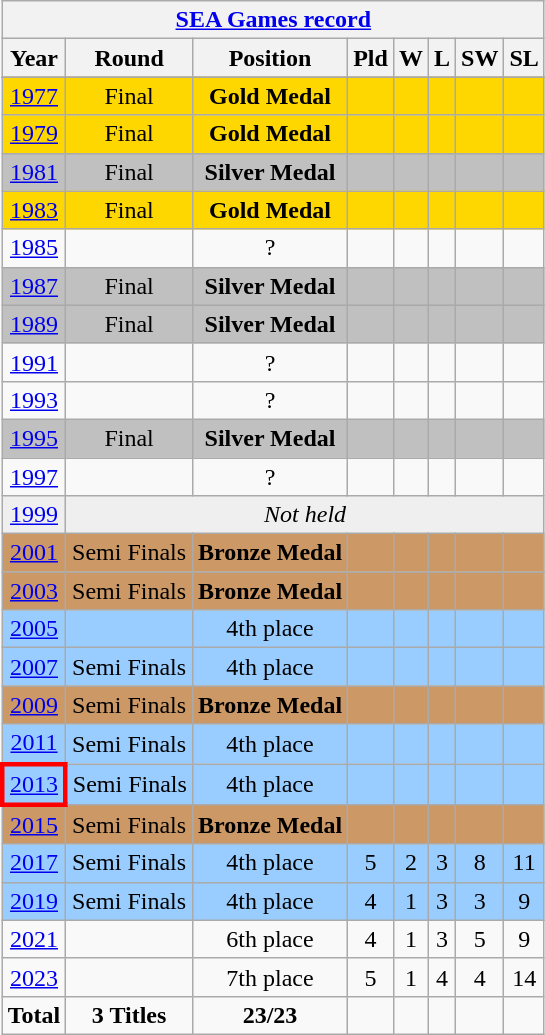<table class="wikitable" style="text-align: center;">
<tr>
<th colspan=8><a href='#'>SEA Games record</a></th>
</tr>
<tr>
<th>Year</th>
<th>Round</th>
<th>Position</th>
<th>Pld</th>
<th>W</th>
<th>L</th>
<th>SW</th>
<th>SL</th>
</tr>
<tr>
</tr>
<tr bgcolor=gold>
<td> <a href='#'>1977</a></td>
<td>Final</td>
<td><strong>Gold Medal</strong></td>
<td></td>
<td></td>
<td></td>
<td></td>
<td></td>
</tr>
<tr bgcolor=gold>
<td> <a href='#'>1979</a></td>
<td>Final</td>
<td><strong>Gold Medal</strong></td>
<td></td>
<td></td>
<td></td>
<td></td>
<td></td>
</tr>
<tr bgcolor=silver>
<td> <a href='#'>1981</a></td>
<td>Final</td>
<td><strong>Silver Medal</strong></td>
<td></td>
<td></td>
<td></td>
<td></td>
<td></td>
</tr>
<tr bgcolor=gold>
<td> <a href='#'>1983</a></td>
<td>Final</td>
<td><strong>Gold Medal</strong></td>
<td></td>
<td></td>
<td></td>
<td></td>
<td></td>
</tr>
<tr bgcolor=>
<td> <a href='#'>1985</a></td>
<td></td>
<td>?</td>
<td></td>
<td></td>
<td></td>
<td></td>
<td></td>
</tr>
<tr bgcolor=silver>
<td> <a href='#'>1987</a></td>
<td>Final</td>
<td><strong>Silver Medal</strong></td>
<td></td>
<td></td>
<td></td>
<td></td>
<td></td>
</tr>
<tr bgcolor=silver>
<td> <a href='#'>1989</a></td>
<td>Final</td>
<td><strong>Silver Medal</strong></td>
<td></td>
<td></td>
<td></td>
<td></td>
<td></td>
</tr>
<tr bgcolor=>
<td> <a href='#'>1991</a></td>
<td></td>
<td>?</td>
<td></td>
<td></td>
<td></td>
<td></td>
<td></td>
</tr>
<tr bgcolor=>
<td> <a href='#'>1993</a></td>
<td></td>
<td>?</td>
<td></td>
<td></td>
<td></td>
<td></td>
<td></td>
</tr>
<tr bgcolor=silver>
<td> <a href='#'>1995</a></td>
<td>Final</td>
<td><strong>Silver Medal</strong></td>
<td></td>
<td></td>
<td></td>
<td></td>
<td></td>
</tr>
<tr bgcolor=>
<td> <a href='#'>1997</a></td>
<td></td>
<td>?</td>
<td></td>
<td></td>
<td></td>
<td></td>
<td></td>
</tr>
<tr bgcolor="efefef">
<td> <a href='#'>1999</a></td>
<td colspan=7 rowspan=1 align=center><em>Not held</em></td>
</tr>
<tr bgcolor=cc9966>
<td> <a href='#'>2001</a></td>
<td>Semi Finals</td>
<td><strong>Bronze Medal</strong></td>
<td></td>
<td></td>
<td></td>
<td></td>
<td></td>
</tr>
<tr bgcolor=cc9966>
<td> <a href='#'>2003</a></td>
<td>Semi Finals</td>
<td><strong>Bronze Medal</strong></td>
<td></td>
<td></td>
<td></td>
<td></td>
<td></td>
</tr>
<tr bgcolor=9acdff>
<td> <a href='#'>2005</a></td>
<td></td>
<td>4th place</td>
<td></td>
<td></td>
<td></td>
<td></td>
<td></td>
</tr>
<tr bgcolor=9acdff>
<td> <a href='#'>2007</a></td>
<td>Semi Finals</td>
<td>4th place</td>
<td></td>
<td></td>
<td></td>
<td></td>
<td></td>
</tr>
<tr bgcolor=cc9966>
<td> <a href='#'>2009</a></td>
<td>Semi Finals</td>
<td><strong>Bronze Medal</strong></td>
<td></td>
<td></td>
<td></td>
<td></td>
<td></td>
</tr>
<tr bgcolor=9acdff>
<td> <a href='#'>2011</a></td>
<td>Semi Finals</td>
<td>4th place</td>
<td></td>
<td></td>
<td></td>
<td></td>
<td></td>
</tr>
<tr bgcolor=9acdff>
<td style="border: 3px solid red"> <a href='#'>2013</a></td>
<td>Semi Finals</td>
<td>4th place</td>
<td></td>
<td></td>
<td></td>
<td></td>
<td></td>
</tr>
<tr bgcolor=cc9966>
<td> <a href='#'>2015</a></td>
<td>Semi Finals</td>
<td><strong>Bronze Medal</strong></td>
<td></td>
<td></td>
<td></td>
<td></td>
<td></td>
</tr>
<tr bgcolor=9acdff>
<td> <a href='#'>2017</a></td>
<td>Semi Finals</td>
<td>4th place</td>
<td>5</td>
<td>2</td>
<td>3</td>
<td>8</td>
<td>11</td>
</tr>
<tr bgcolor=9acdff>
<td> <a href='#'>2019</a></td>
<td>Semi Finals</td>
<td>4th place</td>
<td>4</td>
<td>1</td>
<td>3</td>
<td>3</td>
<td>9</td>
</tr>
<tr>
<td> <a href='#'>2021</a></td>
<td></td>
<td>6th place</td>
<td>4</td>
<td>1</td>
<td>3</td>
<td>5</td>
<td>9</td>
</tr>
<tr>
<td> <a href='#'>2023</a></td>
<td></td>
<td>7th place</td>
<td>5</td>
<td>1</td>
<td>4</td>
<td>4</td>
<td>14</td>
</tr>
<tr>
<td><strong>Total</strong></td>
<td><strong>3 Titles</strong></td>
<td><strong> 23/23</strong></td>
<td></td>
<td></td>
<td></td>
<td></td>
<td></td>
</tr>
</table>
